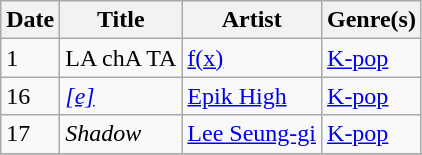<table class="wikitable" style="text-align: left;">
<tr>
<th>Date</th>
<th>Title</th>
<th>Artist</th>
<th>Genre(s)</th>
</tr>
<tr>
<td rowspan="1">1</td>
<td>LA chA TA</td>
<td><a href='#'>f(x)</a></td>
<td><a href='#'>K-pop</a></td>
</tr>
<tr>
<td rowspan="1">16</td>
<td><a href='#'><em>[e]</em></a></td>
<td><a href='#'>Epik High</a></td>
<td><a href='#'>K-pop</a></td>
</tr>
<tr>
<td rowspan="1">17</td>
<td><em>Shadow</em></td>
<td><a href='#'>Lee Seung-gi</a></td>
<td><a href='#'>K-pop</a></td>
</tr>
<tr>
</tr>
</table>
